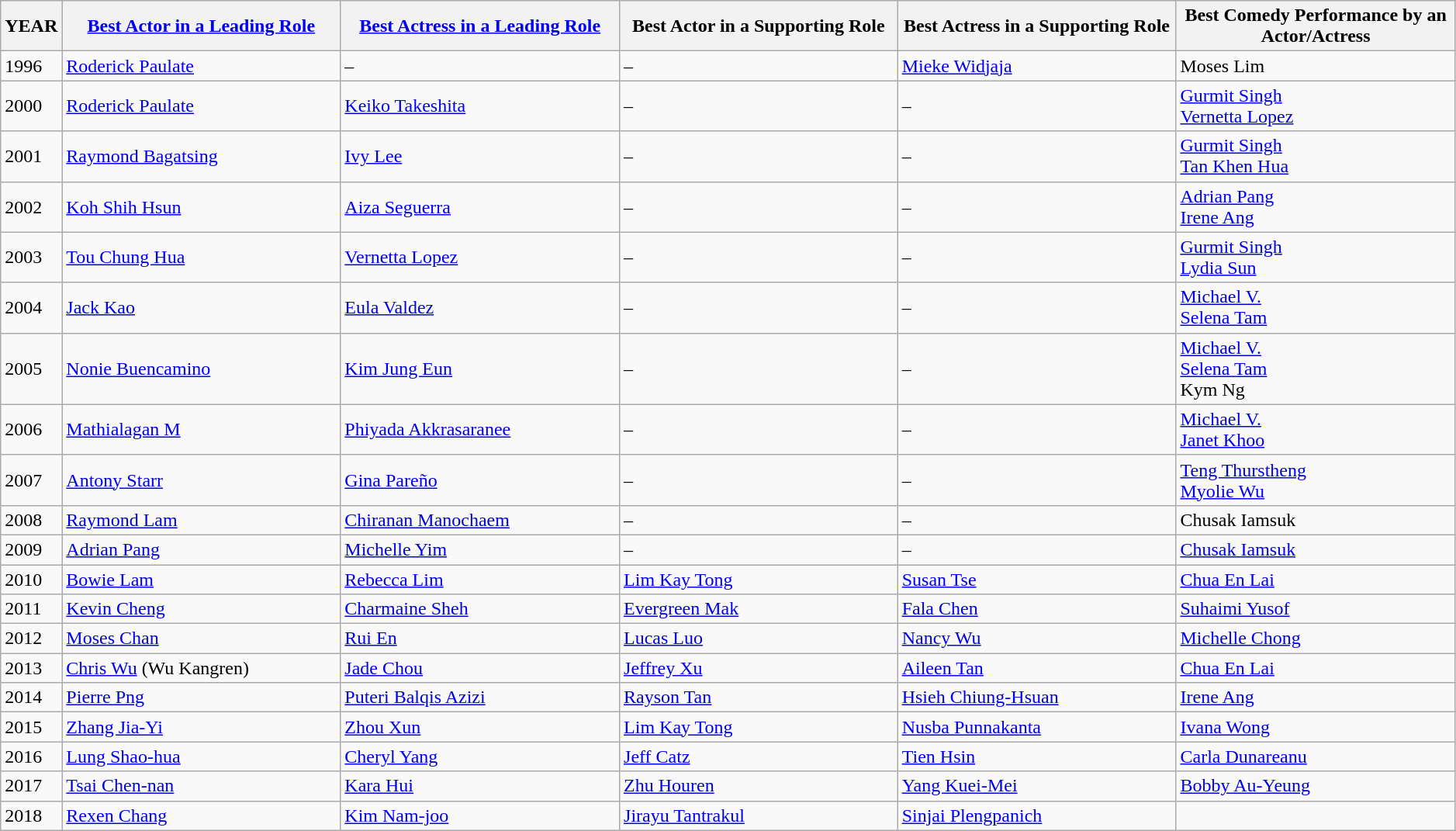<table class="wikitable" style="width:99%;">
<tr>
<th>YEAR</th>
<th style="width:20%;"><a href='#'>Best Actor in a Leading Role</a></th>
<th style="width:20%;"><a href='#'>Best Actress in a Leading Role</a></th>
<th style="width:20%;">Best Actor in a Supporting Role</th>
<th style="width:20%;">Best Actress in a Supporting Role</th>
<th style="width:20%;">Best Comedy Performance by an Actor/Actress</th>
</tr>
<tr>
<td>1996</td>
<td> <a href='#'>Roderick Paulate</a></td>
<td>–</td>
<td>–</td>
<td> <a href='#'>Mieke Widjaja</a></td>
<td>Moses Lim</td>
</tr>
<tr>
<td>2000</td>
<td> <a href='#'>Roderick Paulate</a></td>
<td> <a href='#'>Keiko Takeshita</a></td>
<td>–</td>
<td>–</td>
<td> <a href='#'>Gurmit Singh</a><br> <a href='#'>Vernetta Lopez</a></td>
</tr>
<tr>
<td>2001</td>
<td> <a href='#'>Raymond Bagatsing</a></td>
<td> <a href='#'>Ivy Lee</a></td>
<td>–</td>
<td>–</td>
<td> <a href='#'>Gurmit Singh</a><br> <a href='#'>Tan Khen Hua</a></td>
</tr>
<tr>
<td>2002</td>
<td> <a href='#'>Koh Shih Hsun</a></td>
<td> <a href='#'>Aiza Seguerra</a></td>
<td>–</td>
<td>–</td>
<td> <a href='#'>Adrian Pang</a><br> <a href='#'>Irene Ang</a></td>
</tr>
<tr>
<td>2003</td>
<td> <a href='#'>Tou Chung Hua</a></td>
<td> <a href='#'>Vernetta Lopez</a></td>
<td>–</td>
<td>–</td>
<td> <a href='#'>Gurmit Singh</a><br> <a href='#'>Lydia Sun</a></td>
</tr>
<tr>
<td>2004</td>
<td> <a href='#'>Jack Kao</a></td>
<td> <a href='#'>Eula Valdez</a></td>
<td>–</td>
<td>–</td>
<td> <a href='#'>Michael V.</a><br> <a href='#'>Selena Tam</a></td>
</tr>
<tr>
<td>2005</td>
<td> <a href='#'>Nonie Buencamino</a></td>
<td> <a href='#'>Kim Jung Eun</a></td>
<td>–</td>
<td>–</td>
<td> <a href='#'>Michael V.</a><br> <a href='#'>Selena Tam</a><br> Kym Ng</td>
</tr>
<tr>
<td>2006</td>
<td> <a href='#'>Mathialagan M</a></td>
<td> <a href='#'>Phiyada Akkrasaranee</a></td>
<td>–</td>
<td>–</td>
<td> <a href='#'>Michael V.</a><br> <a href='#'>Janet Khoo</a></td>
</tr>
<tr>
<td>2007</td>
<td> <a href='#'>Antony Starr</a></td>
<td> <a href='#'>Gina Pareño</a></td>
<td>–</td>
<td>–</td>
<td> <a href='#'>Teng Thurstheng</a><br> <a href='#'>Myolie Wu</a></td>
</tr>
<tr>
<td>2008</td>
<td> <a href='#'>Raymond Lam</a></td>
<td> <a href='#'>Chiranan Manochaem</a></td>
<td>–</td>
<td>–</td>
<td> Chusak Iamsuk</td>
</tr>
<tr>
<td>2009</td>
<td> <a href='#'>Adrian Pang</a></td>
<td> <a href='#'>Michelle Yim</a></td>
<td>–</td>
<td>–</td>
<td> <a href='#'>Chusak Iamsuk</a></td>
</tr>
<tr>
<td>2010</td>
<td> <a href='#'>Bowie Lam</a></td>
<td> <a href='#'>Rebecca Lim</a></td>
<td> <a href='#'>Lim Kay Tong</a></td>
<td> <a href='#'>Susan Tse</a></td>
<td> <a href='#'>Chua En Lai</a></td>
</tr>
<tr>
<td>2011</td>
<td> <a href='#'>Kevin Cheng</a></td>
<td> <a href='#'>Charmaine Sheh</a></td>
<td> <a href='#'>Evergreen Mak</a></td>
<td> <a href='#'>Fala Chen</a></td>
<td> <a href='#'>Suhaimi Yusof</a></td>
</tr>
<tr>
<td>2012</td>
<td> <a href='#'>Moses Chan</a></td>
<td> <a href='#'>Rui En</a></td>
<td> <a href='#'>Lucas Luo</a></td>
<td> <a href='#'>Nancy Wu</a></td>
<td> <a href='#'>Michelle Chong</a></td>
</tr>
<tr>
<td>2013</td>
<td> <a href='#'>Chris Wu</a> (Wu Kangren)</td>
<td> <a href='#'>Jade Chou</a></td>
<td> <a href='#'>Jeffrey Xu</a></td>
<td> <a href='#'>Aileen Tan</a></td>
<td> <a href='#'>Chua En Lai</a></td>
</tr>
<tr>
<td>2014</td>
<td> <a href='#'>Pierre Png</a></td>
<td> <a href='#'>Puteri Balqis Azizi</a></td>
<td> <a href='#'>Rayson Tan</a></td>
<td> <a href='#'>Hsieh Chiung-Hsuan</a></td>
<td> <a href='#'>Irene Ang</a></td>
</tr>
<tr>
<td>2015</td>
<td> <a href='#'>Zhang Jia-Yi</a></td>
<td> <a href='#'>Zhou Xun</a></td>
<td> <a href='#'>Lim Kay Tong</a></td>
<td> <a href='#'>Nusba Punnakanta</a></td>
<td> <a href='#'>Ivana Wong</a></td>
</tr>
<tr>
<td>2016</td>
<td> <a href='#'>Lung Shao-hua</a></td>
<td> <a href='#'>Cheryl Yang</a></td>
<td> <a href='#'>Jeff Catz</a></td>
<td> <a href='#'>Tien Hsin</a></td>
<td> <a href='#'>Carla Dunareanu</a></td>
</tr>
<tr>
<td>2017</td>
<td> <a href='#'>Tsai Chen-nan</a></td>
<td> <a href='#'>Kara Hui</a></td>
<td> <a href='#'>Zhu Houren</a></td>
<td> <a href='#'>Yang Kuei-Mei</a></td>
<td> <a href='#'>Bobby Au-Yeung</a></td>
</tr>
<tr>
<td>2018</td>
<td> <a href='#'>Rexen Chang</a></td>
<td> <a href='#'>Kim Nam-joo</a></td>
<td> <a href='#'>Jirayu Tantrakul</a></td>
<td> <a href='#'>Sinjai Plengpanich</a></td>
<td></td>
</tr>
</table>
